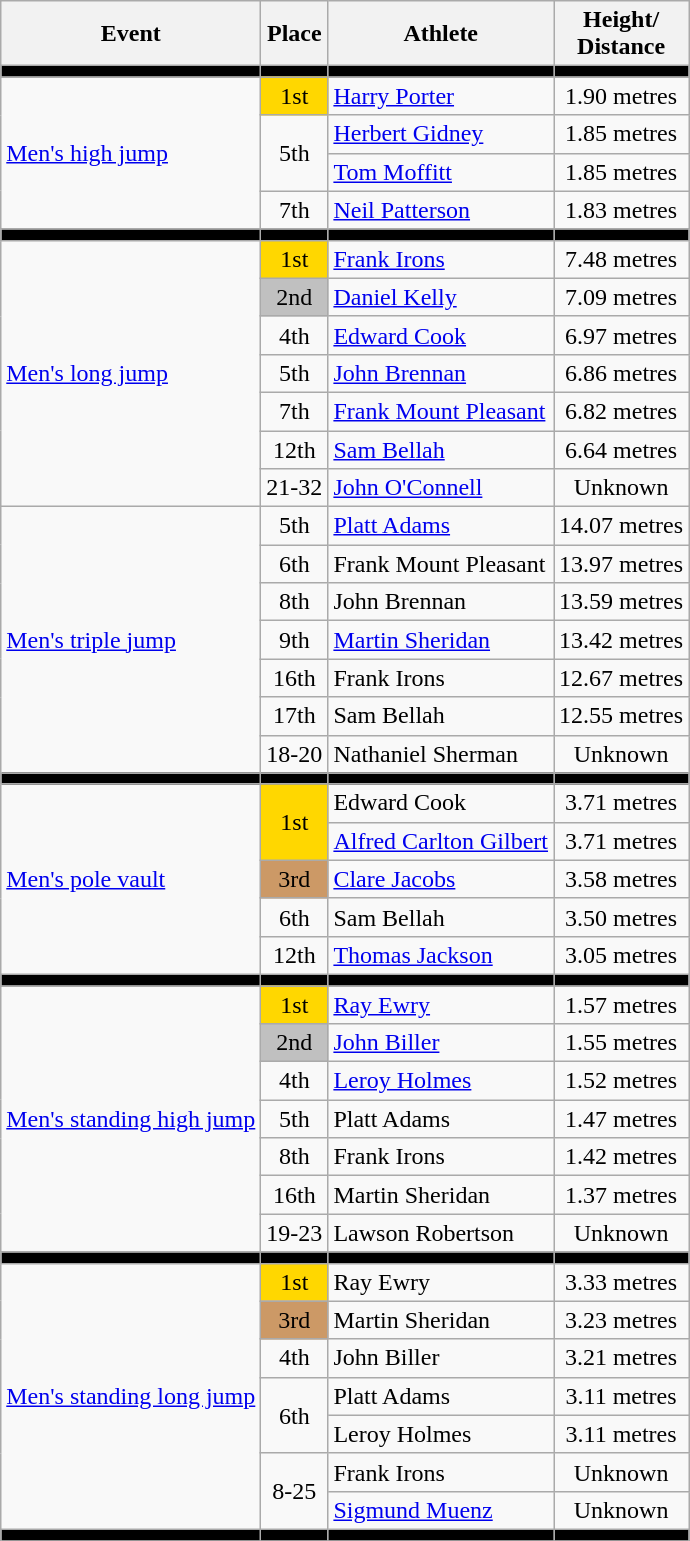<table class=wikitable>
<tr>
<th>Event</th>
<th>Place</th>
<th>Athlete</th>
<th>Height/<br>Distance</th>
</tr>
<tr bgcolor=black>
<td></td>
<td></td>
<td></td>
<td></td>
</tr>
<tr align=center>
<td rowspan=4 align=left><a href='#'>Men's high jump</a></td>
<td bgcolor=gold>1st</td>
<td align=left><a href='#'>Harry Porter</a></td>
<td>1.90 metres</td>
</tr>
<tr align=center>
<td rowspan=2>5th</td>
<td align=left><a href='#'>Herbert Gidney</a></td>
<td>1.85 metres</td>
</tr>
<tr align=center>
<td align=left><a href='#'>Tom Moffitt</a></td>
<td>1.85 metres</td>
</tr>
<tr align=center>
<td>7th</td>
<td align=left><a href='#'>Neil Patterson</a></td>
<td>1.83 metres</td>
</tr>
<tr bgcolor=black>
<td></td>
<td></td>
<td></td>
<td></td>
</tr>
<tr align=center>
<td rowspan=7 align=left><a href='#'>Men's long jump</a></td>
<td bgcolor=gold>1st</td>
<td align=left><a href='#'>Frank Irons</a></td>
<td>7.48 metres</td>
</tr>
<tr align=center>
<td bgcolor=silver>2nd</td>
<td align=left><a href='#'>Daniel Kelly</a></td>
<td>7.09 metres</td>
</tr>
<tr align=center>
<td>4th</td>
<td align=left><a href='#'>Edward Cook</a></td>
<td>6.97 metres</td>
</tr>
<tr align=center>
<td>5th</td>
<td align=left><a href='#'>John Brennan</a></td>
<td>6.86 metres</td>
</tr>
<tr align=center>
<td>7th</td>
<td align=left><a href='#'>Frank Mount Pleasant</a></td>
<td>6.82 metres</td>
</tr>
<tr align=center>
<td>12th</td>
<td align=left><a href='#'>Sam Bellah</a></td>
<td>6.64 metres</td>
</tr>
<tr align=center>
<td>21-32</td>
<td align=left><a href='#'>John O'Connell</a></td>
<td>Unknown</td>
</tr>
<tr align=center>
<td rowspan=7 align=left><a href='#'>Men's triple jump</a></td>
<td>5th</td>
<td align=left><a href='#'>Platt Adams</a></td>
<td>14.07 metres</td>
</tr>
<tr align=center>
<td>6th</td>
<td align=left>Frank Mount Pleasant</td>
<td>13.97 metres</td>
</tr>
<tr align=center>
<td>8th</td>
<td align=left>John Brennan</td>
<td>13.59 metres</td>
</tr>
<tr align=center>
<td>9th</td>
<td align=left><a href='#'>Martin Sheridan</a></td>
<td>13.42 metres</td>
</tr>
<tr align=center>
<td>16th</td>
<td align=left>Frank Irons</td>
<td>12.67 metres</td>
</tr>
<tr align=center>
<td>17th</td>
<td align=left>Sam Bellah</td>
<td>12.55 metres</td>
</tr>
<tr align=center>
<td>18-20</td>
<td align=left>Nathaniel Sherman</td>
<td>Unknown</td>
</tr>
<tr bgcolor=black>
<td></td>
<td></td>
<td></td>
<td></td>
</tr>
<tr align=center>
<td rowspan=5 align=left><a href='#'>Men's pole vault</a></td>
<td rowspan=2 bgcolor=gold>1st</td>
<td align=left>Edward Cook</td>
<td>3.71 metres</td>
</tr>
<tr align=center>
<td align=left><a href='#'>Alfred Carlton Gilbert</a></td>
<td>3.71 metres</td>
</tr>
<tr align=center>
<td bgcolor=cc9966>3rd</td>
<td align=left><a href='#'>Clare Jacobs</a></td>
<td>3.58 metres</td>
</tr>
<tr align=center>
<td>6th</td>
<td align=left>Sam Bellah</td>
<td>3.50 metres</td>
</tr>
<tr align=center>
<td>12th</td>
<td align=left><a href='#'>Thomas Jackson</a></td>
<td>3.05 metres</td>
</tr>
<tr bgcolor=black>
<td></td>
<td></td>
<td></td>
<td></td>
</tr>
<tr align=center>
<td rowspan=7 align=left><a href='#'>Men's standing high jump</a></td>
<td bgcolor=gold>1st</td>
<td align=left><a href='#'>Ray Ewry</a></td>
<td>1.57 metres</td>
</tr>
<tr align=center>
<td bgcolor=silver>2nd</td>
<td align=left><a href='#'>John Biller</a></td>
<td>1.55 metres</td>
</tr>
<tr align=center>
<td>4th</td>
<td align=left><a href='#'>Leroy Holmes</a></td>
<td>1.52 metres</td>
</tr>
<tr align=center>
<td>5th</td>
<td align=left>Platt Adams</td>
<td>1.47 metres</td>
</tr>
<tr align=center>
<td>8th</td>
<td align=left>Frank Irons</td>
<td>1.42 metres</td>
</tr>
<tr align=center>
<td>16th</td>
<td align=left>Martin Sheridan</td>
<td>1.37 metres</td>
</tr>
<tr align=center>
<td>19-23</td>
<td align=left>Lawson Robertson</td>
<td>Unknown</td>
</tr>
<tr bgcolor=black>
<td></td>
<td></td>
<td></td>
<td></td>
</tr>
<tr align=center>
<td rowspan=7 align=left><a href='#'>Men's standing long jump</a></td>
<td bgcolor=gold>1st</td>
<td align=left>Ray Ewry</td>
<td>3.33 metres</td>
</tr>
<tr align=center>
<td bgcolor=cc9966>3rd</td>
<td align=left>Martin Sheridan</td>
<td>3.23 metres</td>
</tr>
<tr align=center>
<td>4th</td>
<td align=left>John Biller</td>
<td>3.21 metres</td>
</tr>
<tr align=center>
<td rowspan=2>6th</td>
<td align=left>Platt Adams</td>
<td>3.11 metres</td>
</tr>
<tr align=center>
<td align=left>Leroy Holmes</td>
<td>3.11 metres</td>
</tr>
<tr align=center>
<td rowspan=2>8-25</td>
<td align=left>Frank Irons</td>
<td>Unknown</td>
</tr>
<tr align=center>
<td align=left><a href='#'>Sigmund Muenz</a></td>
<td>Unknown</td>
</tr>
<tr bgcolor=black>
<td></td>
<td></td>
<td></td>
<td></td>
</tr>
</table>
